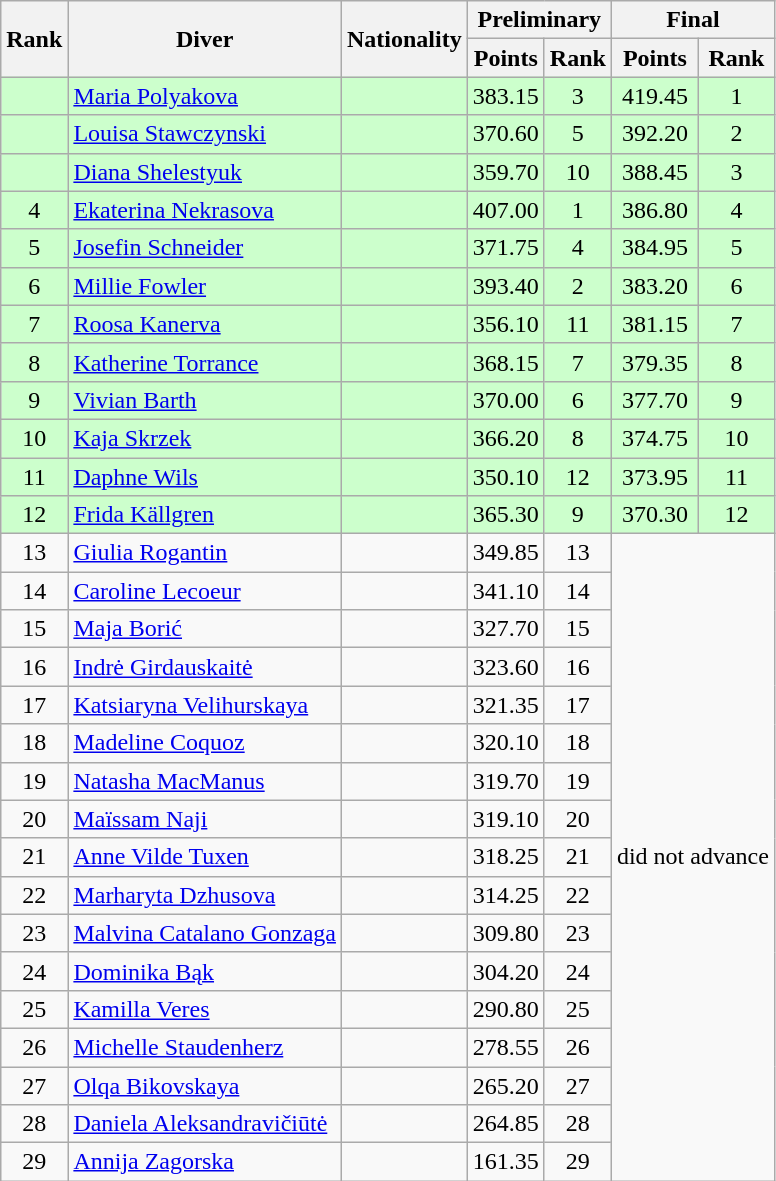<table class="wikitable sortable" style="text-align:center">
<tr>
<th rowspan=2>Rank</th>
<th rowspan=2>Diver</th>
<th rowspan=2>Nationality</th>
<th colspan=2>Preliminary</th>
<th colspan=2>Final</th>
</tr>
<tr>
<th>Points</th>
<th>Rank</th>
<th>Points</th>
<th>Rank</th>
</tr>
<tr bgcolor="ccffcc">
<td></td>
<td align=left><a href='#'>Maria Polyakova</a></td>
<td align=left></td>
<td>383.15</td>
<td>3</td>
<td>419.45</td>
<td>1</td>
</tr>
<tr bgcolor="ccffcc">
<td></td>
<td align=left><a href='#'>Louisa Stawczynski</a></td>
<td align=left></td>
<td>370.60</td>
<td>5</td>
<td>392.20</td>
<td>2</td>
</tr>
<tr bgcolor="ccffcc">
<td></td>
<td align=left><a href='#'>Diana Shelestyuk</a></td>
<td align=left></td>
<td>359.70</td>
<td>10</td>
<td>388.45</td>
<td>3</td>
</tr>
<tr bgcolor="ccffcc">
<td>4</td>
<td align=left><a href='#'>Ekaterina Nekrasova</a></td>
<td align=left></td>
<td>407.00</td>
<td>1</td>
<td>386.80</td>
<td>4</td>
</tr>
<tr bgcolor="ccffcc">
<td>5</td>
<td align=left><a href='#'>Josefin Schneider</a></td>
<td align=left></td>
<td>371.75</td>
<td>4</td>
<td>384.95</td>
<td>5</td>
</tr>
<tr bgcolor="ccffcc">
<td>6</td>
<td align=left><a href='#'>Millie Fowler</a></td>
<td align=left></td>
<td>393.40</td>
<td>2</td>
<td>383.20</td>
<td>6</td>
</tr>
<tr bgcolor="ccffcc">
<td>7</td>
<td align=left><a href='#'>Roosa Kanerva</a></td>
<td align=left></td>
<td>356.10</td>
<td>11</td>
<td>381.15</td>
<td>7</td>
</tr>
<tr bgcolor="ccffcc">
<td>8</td>
<td align=left><a href='#'>Katherine Torrance</a></td>
<td align=left></td>
<td>368.15</td>
<td>7</td>
<td>379.35</td>
<td>8</td>
</tr>
<tr bgcolor="ccffcc">
<td>9</td>
<td align=left><a href='#'>Vivian Barth</a></td>
<td align=left></td>
<td>370.00</td>
<td>6</td>
<td>377.70</td>
<td>9</td>
</tr>
<tr bgcolor="ccffcc">
<td>10</td>
<td align=left><a href='#'>Kaja Skrzek</a></td>
<td align=left></td>
<td>366.20</td>
<td>8</td>
<td>374.75</td>
<td>10</td>
</tr>
<tr bgcolor="ccffcc">
<td>11</td>
<td align=left><a href='#'>Daphne Wils</a></td>
<td align=left></td>
<td>350.10</td>
<td>12</td>
<td>373.95</td>
<td>11</td>
</tr>
<tr bgcolor="ccffcc">
<td>12</td>
<td align=left><a href='#'>Frida Källgren</a></td>
<td align=left></td>
<td>365.30</td>
<td>9</td>
<td>370.30</td>
<td>12</td>
</tr>
<tr>
<td>13</td>
<td align=left><a href='#'>Giulia Rogantin</a></td>
<td align=left></td>
<td>349.85</td>
<td>13</td>
<td colspan=2 rowspan=17>did not advance</td>
</tr>
<tr>
<td>14</td>
<td align=left><a href='#'>Caroline Lecoeur</a></td>
<td align=left></td>
<td>341.10</td>
<td>14</td>
</tr>
<tr>
<td>15</td>
<td align=left><a href='#'>Maja Borić</a></td>
<td align=left></td>
<td>327.70</td>
<td>15</td>
</tr>
<tr>
<td>16</td>
<td align=left><a href='#'>Indrė Girdauskaitė</a></td>
<td align=left></td>
<td>323.60</td>
<td>16</td>
</tr>
<tr>
<td>17</td>
<td align=left><a href='#'>Katsiaryna Velihurskaya</a></td>
<td align=left></td>
<td>321.35</td>
<td>17</td>
</tr>
<tr>
<td>18</td>
<td align=left><a href='#'>Madeline Coquoz</a></td>
<td align=left></td>
<td>320.10</td>
<td>18</td>
</tr>
<tr>
<td>19</td>
<td align=left><a href='#'>Natasha MacManus</a></td>
<td align=left></td>
<td>319.70</td>
<td>19</td>
</tr>
<tr>
<td>20</td>
<td align=left><a href='#'>Maïssam Naji</a></td>
<td align=left></td>
<td>319.10</td>
<td>20</td>
</tr>
<tr>
<td>21</td>
<td align=left><a href='#'>Anne Vilde Tuxen</a></td>
<td align=left></td>
<td>318.25</td>
<td>21</td>
</tr>
<tr>
<td>22</td>
<td align=left><a href='#'>Marharyta Dzhusova</a></td>
<td align=left></td>
<td>314.25</td>
<td>22</td>
</tr>
<tr>
<td>23</td>
<td align=left><a href='#'>Malvina Catalano Gonzaga</a></td>
<td align=left></td>
<td>309.80</td>
<td>23</td>
</tr>
<tr>
<td>24</td>
<td align=left><a href='#'>Dominika Bąk</a></td>
<td align=left></td>
<td>304.20</td>
<td>24</td>
</tr>
<tr>
<td>25</td>
<td align=left><a href='#'>Kamilla Veres</a></td>
<td align=left></td>
<td>290.80</td>
<td>25</td>
</tr>
<tr>
<td>26</td>
<td align=left><a href='#'>Michelle Staudenherz</a></td>
<td align=left></td>
<td>278.55</td>
<td>26</td>
</tr>
<tr>
<td>27</td>
<td align=left><a href='#'>Olqa Bikovskaya</a></td>
<td align=left></td>
<td>265.20</td>
<td>27</td>
</tr>
<tr>
<td>28</td>
<td align=left><a href='#'>Daniela Aleksandravičiūtė</a></td>
<td align=left></td>
<td>264.85</td>
<td>28</td>
</tr>
<tr>
<td>29</td>
<td align=left><a href='#'>Annija Zagorska</a></td>
<td align=left></td>
<td>161.35</td>
<td>29</td>
</tr>
</table>
